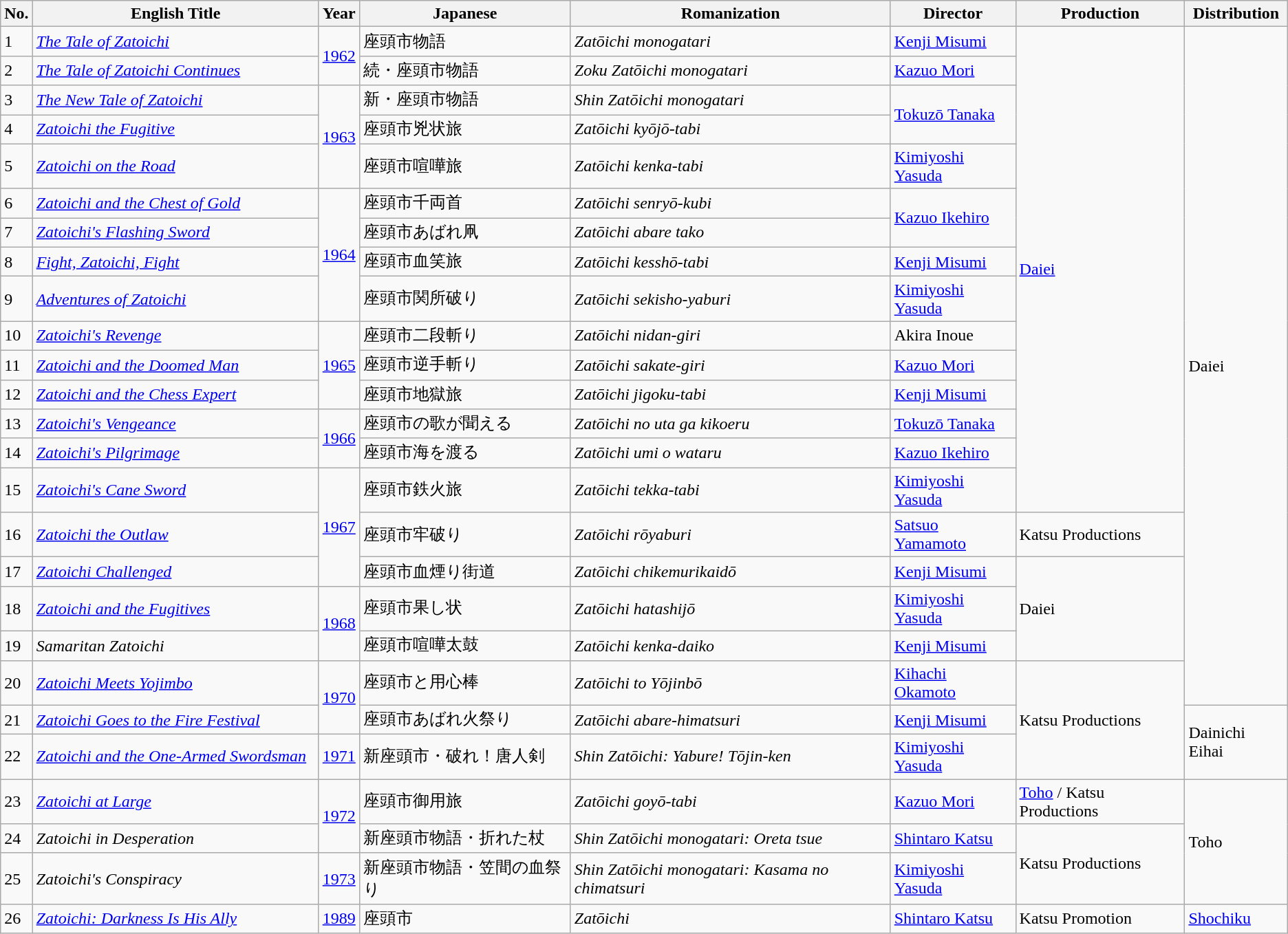<table class="wikitable">
<tr>
<th>No.</th>
<th style="width:270px;">English Title</th>
<th>Year</th>
<th>Japanese</th>
<th>Romanization</th>
<th>Director</th>
<th>Production</th>
<th>Distribution</th>
</tr>
<tr>
<td>1</td>
<td><em><a href='#'>The Tale of Zatoichi</a></em></td>
<td rowspan=2><a href='#'>1962</a></td>
<td>座頭市物語</td>
<td><em>Zatōichi monogatari</em></td>
<td><a href='#'>Kenji Misumi</a></td>
<td rowspan=15><a href='#'>Daiei</a></td>
<td rowspan=20>Daiei</td>
</tr>
<tr>
<td>2</td>
<td><em><a href='#'>The Tale of Zatoichi Continues</a></em></td>
<td>続・座頭市物語</td>
<td><em>Zoku Zatōichi monogatari</em></td>
<td><a href='#'>Kazuo Mori</a></td>
</tr>
<tr>
<td>3</td>
<td><em><a href='#'>The New Tale of Zatoichi</a></em></td>
<td rowspan=3><a href='#'>1963</a></td>
<td>新・座頭市物語</td>
<td><em>Shin Zatōichi monogatari</em></td>
<td rowspan=2><a href='#'>Tokuzō Tanaka</a></td>
</tr>
<tr>
<td>4</td>
<td><em><a href='#'>Zatoichi the Fugitive</a></em></td>
<td>座頭市兇状旅</td>
<td><em>Zatōichi kyōjō-tabi</em></td>
</tr>
<tr>
<td>5</td>
<td><em><a href='#'>Zatoichi on the Road</a></em></td>
<td>座頭市喧嘩旅</td>
<td><em>Zatōichi kenka-tabi</em></td>
<td><a href='#'>Kimiyoshi Yasuda</a></td>
</tr>
<tr>
<td>6</td>
<td><em><a href='#'>Zatoichi and the Chest of Gold</a></em></td>
<td rowspan=4><a href='#'>1964</a></td>
<td>座頭市千両首</td>
<td><em>Zatōichi senryō-kubi</em></td>
<td rowspan=2><a href='#'>Kazuo Ikehiro</a></td>
</tr>
<tr>
<td>7</td>
<td><em><a href='#'>Zatoichi's Flashing Sword</a></em></td>
<td>座頭市あばれ凧</td>
<td><em>Zatōichi abare tako</em></td>
</tr>
<tr>
<td>8</td>
<td><em><a href='#'>Fight, Zatoichi, Fight</a></em></td>
<td>座頭市血笑旅</td>
<td><em>Zatōichi kesshō-tabi</em></td>
<td><a href='#'>Kenji Misumi</a></td>
</tr>
<tr>
<td>9</td>
<td><em><a href='#'>Adventures of Zatoichi</a></em></td>
<td>座頭市関所破り</td>
<td><em>Zatōichi sekisho-yaburi</em></td>
<td><a href='#'>Kimiyoshi Yasuda</a></td>
</tr>
<tr>
<td>10</td>
<td><em><a href='#'>Zatoichi's Revenge</a></em></td>
<td rowspan=3><a href='#'>1965</a></td>
<td>座頭市二段斬り</td>
<td><em>Zatōichi nidan-giri</em></td>
<td>Akira Inoue</td>
</tr>
<tr>
<td>11</td>
<td><em><a href='#'>Zatoichi and the Doomed Man</a></em></td>
<td>座頭市逆手斬り</td>
<td><em>Zatōichi sakate-giri</em></td>
<td><a href='#'>Kazuo Mori</a></td>
</tr>
<tr>
<td>12</td>
<td><em><a href='#'>Zatoichi and the Chess Expert</a></em></td>
<td>座頭市地獄旅</td>
<td><em>Zatōichi jigoku-tabi</em></td>
<td><a href='#'>Kenji Misumi</a></td>
</tr>
<tr>
<td>13</td>
<td><em><a href='#'>Zatoichi's Vengeance</a></em></td>
<td rowspan=2><a href='#'>1966</a></td>
<td>座頭市の歌が聞える</td>
<td><em>Zatōichi no uta ga kikoeru</em></td>
<td><a href='#'>Tokuzō Tanaka</a></td>
</tr>
<tr>
<td>14</td>
<td><em><a href='#'>Zatoichi's Pilgrimage</a></em></td>
<td>座頭市海を渡る</td>
<td><em>Zatōichi umi o wataru</em></td>
<td><a href='#'>Kazuo Ikehiro</a></td>
</tr>
<tr>
<td>15</td>
<td><em><a href='#'>Zatoichi's Cane Sword</a></em></td>
<td rowspan=3><a href='#'>1967</a></td>
<td>座頭市鉄火旅</td>
<td><em>Zatōichi tekka-tabi</em></td>
<td><a href='#'>Kimiyoshi Yasuda</a></td>
</tr>
<tr>
<td>16</td>
<td><em><a href='#'>Zatoichi the Outlaw</a></em></td>
<td>座頭市牢破り</td>
<td><em>Zatōichi rōyaburi</em></td>
<td><a href='#'>Satsuo Yamamoto</a></td>
<td>Katsu Productions</td>
</tr>
<tr>
<td>17</td>
<td><em><a href='#'>Zatoichi Challenged</a></em></td>
<td>座頭市血煙り街道</td>
<td><em>Zatōichi chikemurikaidō</em></td>
<td><a href='#'>Kenji Misumi</a></td>
<td rowspan=3>Daiei</td>
</tr>
<tr>
<td>18</td>
<td><em><a href='#'>Zatoichi and the Fugitives</a></em></td>
<td rowspan=2><a href='#'>1968</a></td>
<td>座頭市果し状</td>
<td><em>Zatōichi hatashijō</em></td>
<td><a href='#'>Kimiyoshi Yasuda</a></td>
</tr>
<tr>
<td>19</td>
<td><em>Samaritan Zatoichi</em></td>
<td>座頭市喧嘩太鼓</td>
<td><em>Zatōichi kenka-daiko</em></td>
<td><a href='#'>Kenji Misumi</a></td>
</tr>
<tr>
<td>20</td>
<td><em><a href='#'>Zatoichi Meets Yojimbo</a></em></td>
<td rowspan=2><a href='#'>1970</a></td>
<td>座頭市と用心棒</td>
<td><em>Zatōichi to Yōjinbō</em></td>
<td><a href='#'>Kihachi Okamoto</a></td>
<td rowspan="3">Katsu Productions</td>
</tr>
<tr>
<td>21</td>
<td><em><a href='#'>Zatoichi Goes to the Fire Festival</a></em></td>
<td>座頭市あばれ火祭り</td>
<td><em>Zatōichi abare-himatsuri</em></td>
<td><a href='#'>Kenji Misumi</a></td>
<td rowspan=2>Dainichi Eihai</td>
</tr>
<tr>
<td>22</td>
<td><em><a href='#'>Zatoichi and the One-Armed Swordsman</a></em></td>
<td><a href='#'>1971</a></td>
<td>新座頭市・破れ！唐人剣</td>
<td><em>Shin Zatōichi: Yabure! Tōjin-ken</em></td>
<td><a href='#'>Kimiyoshi Yasuda</a></td>
</tr>
<tr>
<td>23</td>
<td><em><a href='#'>Zatoichi at Large</a></em></td>
<td rowspan=2><a href='#'>1972</a></td>
<td>座頭市御用旅</td>
<td><em>Zatōichi goyō-tabi</em></td>
<td><a href='#'>Kazuo Mori</a></td>
<td><a href='#'>Toho</a> / Katsu Productions</td>
<td rowspan=3>Toho</td>
</tr>
<tr>
<td>24</td>
<td><em>Zatoichi in Desperation</em></td>
<td>新座頭市物語・折れた杖</td>
<td><em>Shin Zatōichi monogatari: Oreta tsue</em></td>
<td><a href='#'>Shintaro Katsu</a></td>
<td rowspan=2>Katsu Productions</td>
</tr>
<tr>
<td>25</td>
<td><em>Zatoichi's Conspiracy</em></td>
<td><a href='#'>1973</a></td>
<td>新座頭市物語・笠間の血祭り</td>
<td><em>Shin Zatōichi monogatari: Kasama no chimatsuri</em></td>
<td><a href='#'>Kimiyoshi Yasuda</a></td>
</tr>
<tr>
<td>26</td>
<td><em><a href='#'>Zatoichi: Darkness Is His Ally</a></em></td>
<td><a href='#'>1989</a></td>
<td>座頭市</td>
<td><em>Zatōichi</em></td>
<td><a href='#'>Shintaro Katsu</a></td>
<td>Katsu Promotion</td>
<td><a href='#'>Shochiku</a></td>
</tr>
</table>
